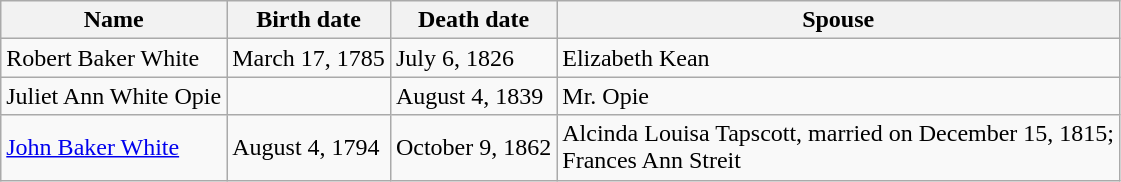<table class="wikitable">
<tr>
<th>Name</th>
<th>Birth date</th>
<th>Death date</th>
<th>Spouse</th>
</tr>
<tr>
<td>Robert Baker White</td>
<td>March 17, 1785</td>
<td>July 6, 1826</td>
<td>Elizabeth Kean</td>
</tr>
<tr>
<td>Juliet Ann White Opie</td>
<td></td>
<td>August 4, 1839</td>
<td>Mr. Opie</td>
</tr>
<tr>
<td><a href='#'>John Baker White</a></td>
<td>August 4, 1794</td>
<td>October 9, 1862</td>
<td>Alcinda Louisa Tapscott, married on December 15, 1815;<br>Frances Ann Streit</td>
</tr>
</table>
